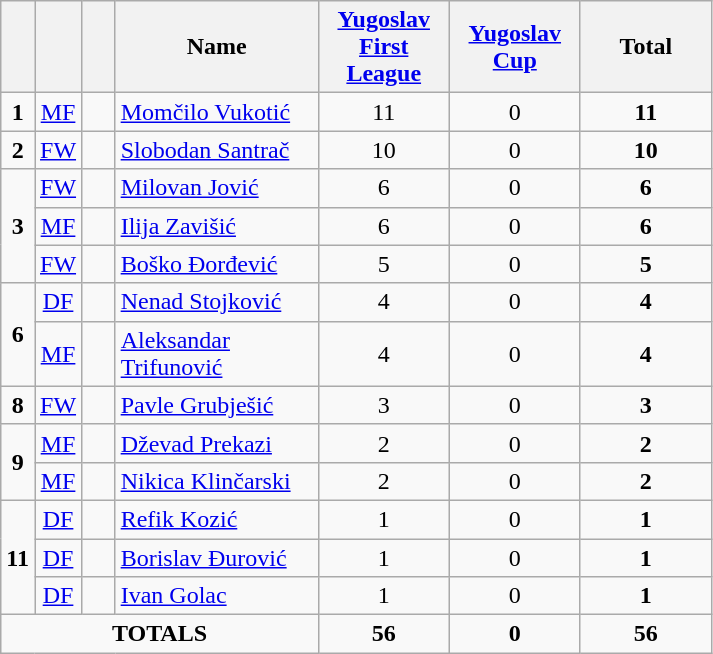<table class="wikitable" style="text-align:center">
<tr>
<th width=15></th>
<th width=15></th>
<th width=15></th>
<th width=128>Name</th>
<th width=80><strong><a href='#'>Yugoslav First League</a></strong></th>
<th width=80><strong><a href='#'>Yugoslav Cup</a></strong></th>
<th width=80><strong>Total</strong></th>
</tr>
<tr>
<td><strong>1</strong></td>
<td><a href='#'>MF</a></td>
<td></td>
<td align=left><a href='#'>Momčilo Vukotić</a></td>
<td>11</td>
<td>0</td>
<td><strong>11</strong></td>
</tr>
<tr>
<td><strong>2</strong></td>
<td><a href='#'>FW</a></td>
<td></td>
<td align=left><a href='#'>Slobodan Santrač</a></td>
<td>10</td>
<td>0</td>
<td><strong>10</strong></td>
</tr>
<tr>
<td rowspan=3><strong>3</strong></td>
<td><a href='#'>FW</a></td>
<td></td>
<td align=left><a href='#'>Milovan Jović</a></td>
<td>6</td>
<td>0</td>
<td><strong>6</strong></td>
</tr>
<tr>
<td><a href='#'>MF</a></td>
<td></td>
<td align=left><a href='#'>Ilija Zavišić</a></td>
<td>6</td>
<td>0</td>
<td><strong>6</strong></td>
</tr>
<tr>
<td><a href='#'>FW</a></td>
<td></td>
<td align=left><a href='#'>Boško Đorđević</a></td>
<td>5</td>
<td>0</td>
<td><strong>5</strong></td>
</tr>
<tr>
<td rowspan=2><strong>6</strong></td>
<td><a href='#'>DF</a></td>
<td></td>
<td align=left><a href='#'>Nenad Stojković</a></td>
<td>4</td>
<td>0</td>
<td><strong>4</strong></td>
</tr>
<tr>
<td><a href='#'>MF</a></td>
<td></td>
<td align=left><a href='#'>Aleksandar Trifunović</a></td>
<td>4</td>
<td>0</td>
<td><strong>4</strong></td>
</tr>
<tr>
<td><strong>8</strong></td>
<td><a href='#'>FW</a></td>
<td></td>
<td align=left><a href='#'>Pavle Grubješić</a></td>
<td>3</td>
<td>0</td>
<td><strong>3</strong></td>
</tr>
<tr>
<td rowspan=2><strong>9</strong></td>
<td><a href='#'>MF</a></td>
<td></td>
<td align=left><a href='#'>Dževad Prekazi</a></td>
<td>2</td>
<td>0</td>
<td><strong>2</strong></td>
</tr>
<tr>
<td><a href='#'>MF</a></td>
<td></td>
<td align=left><a href='#'>Nikica Klinčarski</a></td>
<td>2</td>
<td>0</td>
<td><strong>2</strong></td>
</tr>
<tr>
<td rowspan=3><strong>11</strong></td>
<td><a href='#'>DF</a></td>
<td></td>
<td align=left><a href='#'>Refik Kozić</a></td>
<td>1</td>
<td>0</td>
<td><strong>1</strong></td>
</tr>
<tr>
<td><a href='#'>DF</a></td>
<td></td>
<td align=left><a href='#'>Borislav Đurović</a></td>
<td>1</td>
<td>0</td>
<td><strong>1</strong></td>
</tr>
<tr>
<td><a href='#'>DF</a></td>
<td></td>
<td align=left><a href='#'>Ivan Golac</a></td>
<td>1</td>
<td>0</td>
<td><strong>1</strong></td>
</tr>
<tr>
<td colspan=4><strong>TOTALS</strong></td>
<td><strong>56</strong></td>
<td><strong>0</strong></td>
<td><strong>56</strong></td>
</tr>
</table>
